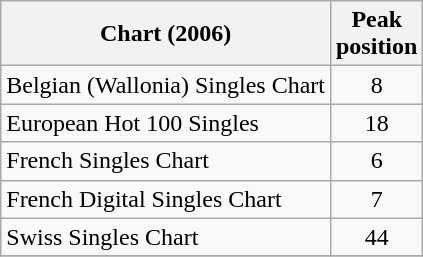<table class="wikitable sortable">
<tr>
<th>Chart (2006)</th>
<th>Peak<br>position</th>
</tr>
<tr>
<td>Belgian (Wallonia) Singles Chart</td>
<td align="center">8</td>
</tr>
<tr>
<td>European Hot 100 Singles</td>
<td align="center">18</td>
</tr>
<tr>
<td>French Singles Chart</td>
<td align="center">6</td>
</tr>
<tr>
<td>French Digital Singles Chart</td>
<td align="center">7</td>
</tr>
<tr>
<td>Swiss Singles Chart</td>
<td align="center">44</td>
</tr>
<tr>
</tr>
</table>
